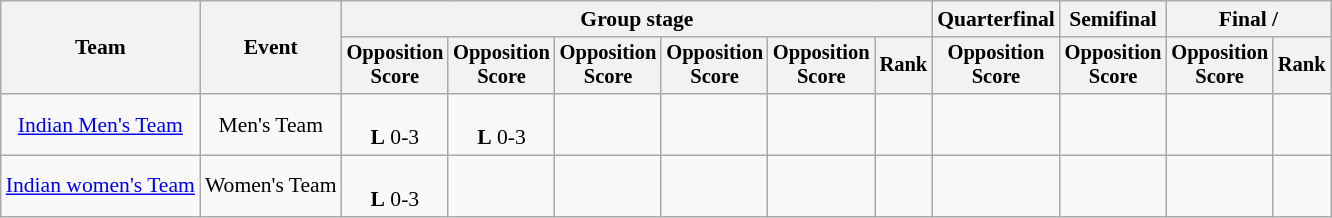<table class=wikitable style="font-size:90%; text-align:center">
<tr>
<th rowspan=2>Team</th>
<th rowspan=2>Event</th>
<th colspan=6>Group stage</th>
<th>Quarterfinal</th>
<th>Semifinal</th>
<th colspan=2>Final / </th>
</tr>
<tr style=font-size:95%>
<th>Opposition<br>Score</th>
<th>Opposition<br>Score</th>
<th>Opposition<br>Score</th>
<th>Opposition<br>Score</th>
<th>Opposition<br>Score</th>
<th>Rank</th>
<th>Opposition<br>Score</th>
<th>Opposition<br>Score</th>
<th>Opposition<br>Score</th>
<th>Rank</th>
</tr>
<tr>
<td><a href='#'>Indian Men's Team</a></td>
<td>Men's Team</td>
<td><br><strong>L</strong> 0-3</td>
<td><br><strong>L</strong> 0-3</td>
<td></td>
<td></td>
<td></td>
<td></td>
<td></td>
<td></td>
<td></td>
<td></td>
</tr>
<tr>
<td><a href='#'>Indian women's Team</a></td>
<td>Women's Team</td>
<td><br><strong>L</strong> 0-3</td>
<td></td>
<td></td>
<td></td>
<td></td>
<td></td>
<td></td>
<td></td>
<td></td>
<td></td>
</tr>
</table>
